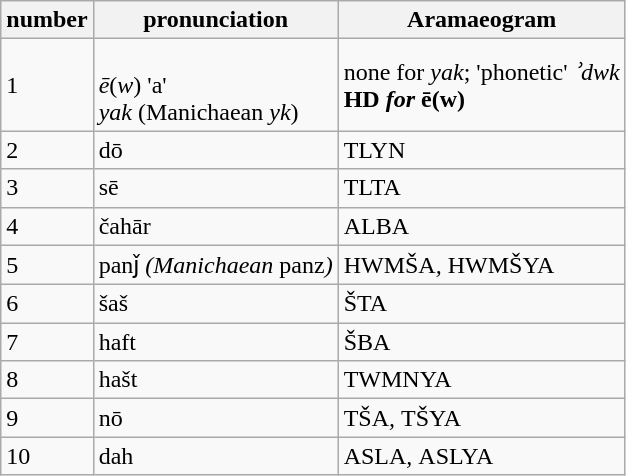<table class="wikitable">
<tr>
<th>number</th>
<th>pronunciation</th>
<th>Aramaeogram</th>
</tr>
<tr>
<td>1</td>
<td><br><em>ē</em>(<em>w</em>) 'a'<br><em>yak</em> (Manichaean <em>yk</em>)</td>
<td>none for <em>yak</em>; 'phonetic' <em>ʾdwk<strong><br></em>HD<em> for </em>ē(w)<em></td>
</tr>
<tr>
<td>2</td>
<td></em>dō<em></td>
<td></em>TLYN<em></td>
</tr>
<tr>
<td>3</td>
<td></em>sē<em></td>
<td></em>TLTA<em></td>
</tr>
<tr>
<td>4</td>
<td></em>čahār<em></td>
<td></em>ALBA<em></td>
</tr>
<tr>
<td>5</td>
<td></em>panǰ<em> (Manichaean </em>panz<em>)</td>
<td></em>HWMŠA<em>, </em>HWMŠYA<em></td>
</tr>
<tr>
<td>6</td>
<td></em>šaš<em></td>
<td></em>ŠTA<em></td>
</tr>
<tr>
<td>7</td>
<td></em>haft<em></td>
<td></em>ŠBA<em></td>
</tr>
<tr>
<td>8</td>
<td></em>hašt<em></td>
<td></em>TWMNYA<em></td>
</tr>
<tr>
<td>9</td>
<td></em>nō<em></td>
<td></em>TŠA<em>, </em>TŠYA<em></td>
</tr>
<tr>
<td>10</td>
<td></em>dah<em></td>
<td></em>ASLA<em>, </em>ASLYA<em></td>
</tr>
</table>
